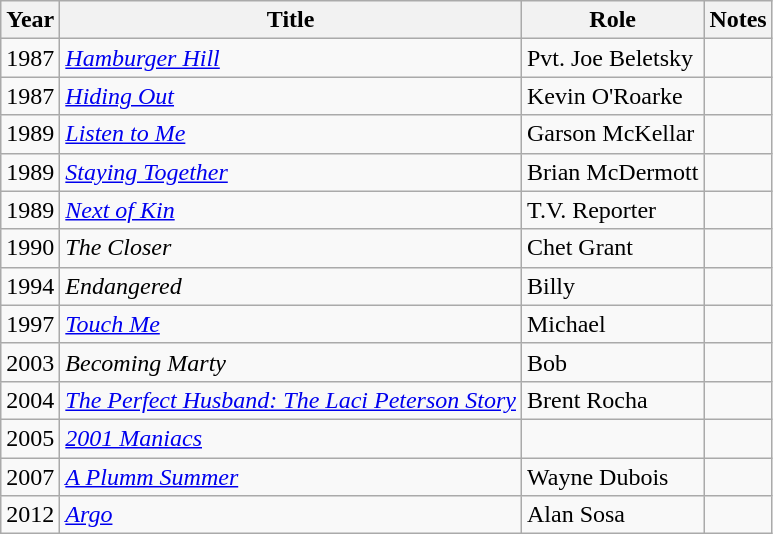<table class="wikitable">
<tr>
<th>Year</th>
<th>Title</th>
<th>Role</th>
<th>Notes</th>
</tr>
<tr>
<td>1987</td>
<td><em><a href='#'>Hamburger Hill</a></em></td>
<td>Pvt. Joe Beletsky</td>
<td></td>
</tr>
<tr>
<td>1987</td>
<td><em><a href='#'>Hiding Out</a></em></td>
<td>Kevin O'Roarke</td>
<td></td>
</tr>
<tr>
<td>1989</td>
<td><em><a href='#'>Listen to Me</a></em></td>
<td>Garson McKellar</td>
<td></td>
</tr>
<tr>
<td>1989</td>
<td><em><a href='#'>Staying Together</a></em></td>
<td>Brian McDermott</td>
<td></td>
</tr>
<tr>
<td>1989</td>
<td><em><a href='#'>Next of Kin</a></em></td>
<td>T.V. Reporter</td>
<td></td>
</tr>
<tr>
<td>1990</td>
<td><em>The Closer</em></td>
<td>Chet Grant</td>
<td></td>
</tr>
<tr>
<td>1994</td>
<td><em>Endangered</em></td>
<td>Billy</td>
<td></td>
</tr>
<tr>
<td>1997</td>
<td><em><a href='#'>Touch Me</a></em></td>
<td>Michael</td>
<td></td>
</tr>
<tr>
<td>2003</td>
<td><em>Becoming Marty</em></td>
<td>Bob</td>
<td></td>
</tr>
<tr>
<td>2004</td>
<td><em><a href='#'>The Perfect Husband: The Laci Peterson Story</a></em></td>
<td>Brent Rocha</td>
<td></td>
</tr>
<tr>
<td>2005</td>
<td><em><a href='#'>2001 Maniacs</a></em></td>
<td></td>
<td></td>
</tr>
<tr>
<td>2007</td>
<td><em><a href='#'>A Plumm Summer</a></em></td>
<td>Wayne Dubois</td>
<td></td>
</tr>
<tr>
<td>2012</td>
<td><em><a href='#'>Argo</a></em></td>
<td>Alan Sosa</td>
<td></td>
</tr>
</table>
